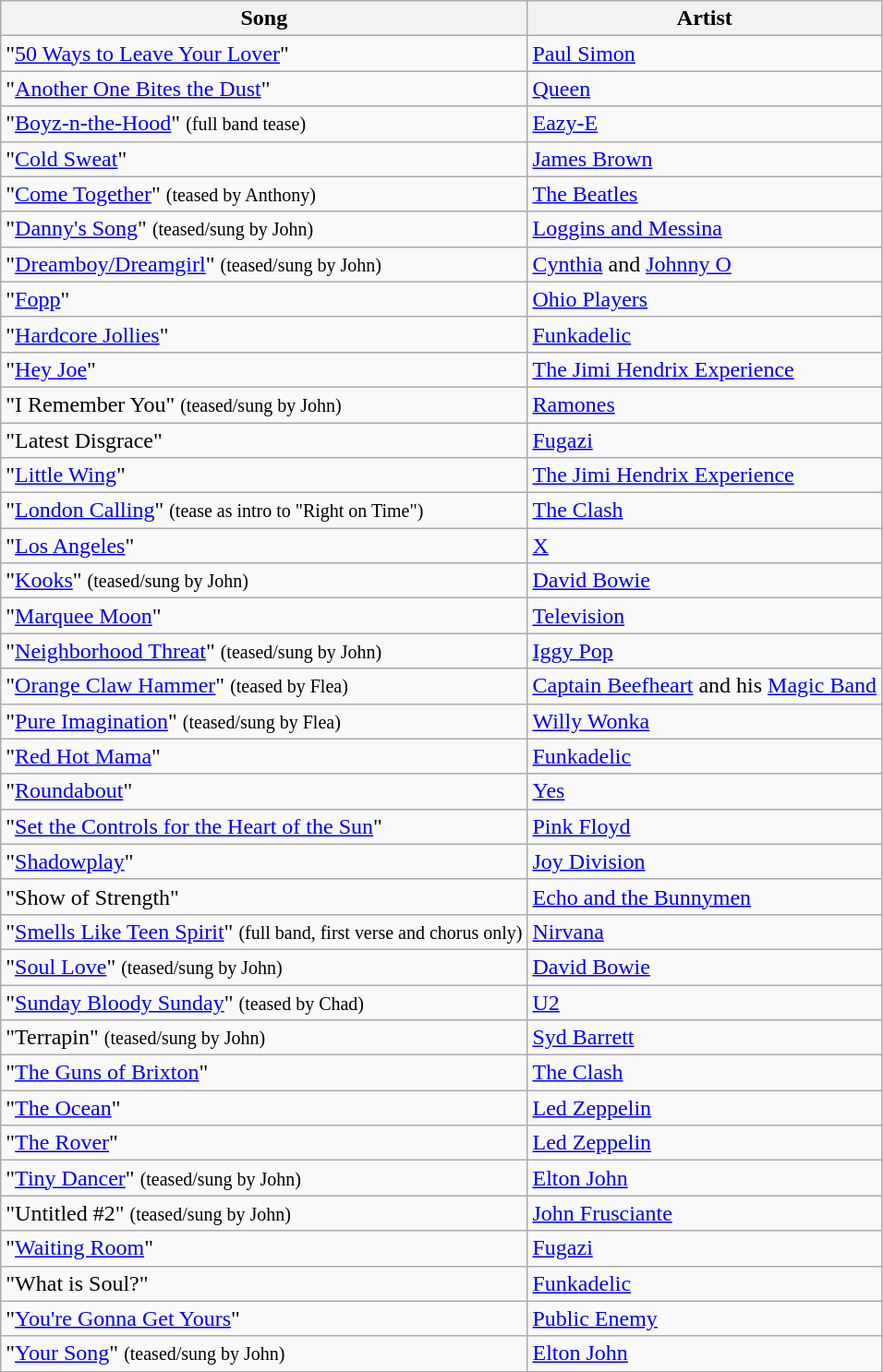<table class="wikitable sortable">
<tr>
<th>Song</th>
<th>Artist</th>
</tr>
<tr>
<td>"<a href='#'>50 Ways to Leave Your Lover</a>"</td>
<td><a href='#'>Paul Simon</a></td>
</tr>
<tr>
<td>"<a href='#'>Another One Bites the Dust</a>"</td>
<td><a href='#'>Queen</a></td>
</tr>
<tr>
<td>"<a href='#'>Boyz-n-the-Hood</a>" <small>(full band tease)</small></td>
<td><a href='#'>Eazy-E</a></td>
</tr>
<tr>
<td>"<a href='#'>Cold Sweat</a>"</td>
<td><a href='#'>James Brown</a></td>
</tr>
<tr>
<td>"<a href='#'>Come Together</a>" <small>(teased by Anthony)</small></td>
<td><a href='#'>The Beatles</a></td>
</tr>
<tr |->
<td>"<a href='#'>Danny's Song</a>"  <small>(teased/sung by John)</small></td>
<td><a href='#'>Loggins and Messina</a></td>
</tr>
<tr>
<td>"<a href='#'>Dreamboy/Dreamgirl</a>"  <small>(teased/sung by John)</small></td>
<td><a href='#'>Cynthia</a> and <a href='#'>Johnny O</a></td>
</tr>
<tr>
<td>"<a href='#'>Fopp</a>"</td>
<td><a href='#'>Ohio Players</a></td>
</tr>
<tr>
<td>"<a href='#'>Hardcore Jollies</a>"</td>
<td><a href='#'>Funkadelic</a></td>
</tr>
<tr>
<td>"<a href='#'>Hey Joe</a>"</td>
<td><a href='#'>The Jimi Hendrix Experience</a></td>
</tr>
<tr>
<td>"I Remember You" <small>(teased/sung by John)</small></td>
<td><a href='#'>Ramones</a></td>
</tr>
<tr>
<td>"Latest Disgrace"</td>
<td><a href='#'>Fugazi</a></td>
</tr>
<tr>
<td>"<a href='#'>Little Wing</a>"</td>
<td><a href='#'>The Jimi Hendrix Experience</a></td>
</tr>
<tr>
<td>"<a href='#'>London Calling</a>" <small>(tease as intro to "Right on Time")</small></td>
<td><a href='#'>The Clash</a></td>
</tr>
<tr>
<td>"<a href='#'>Los Angeles</a>"</td>
<td><a href='#'>X</a></td>
</tr>
<tr>
<td>"<a href='#'>Kooks</a>" <small>(teased/sung by John)</small></td>
<td><a href='#'>David Bowie</a></td>
</tr>
<tr>
<td>"<a href='#'>Marquee Moon</a>"</td>
<td><a href='#'>Television</a></td>
</tr>
<tr>
<td>"<a href='#'>Neighborhood Threat</a>" <small>(teased/sung by John)</small></td>
<td><a href='#'>Iggy Pop</a></td>
</tr>
<tr>
<td>"<a href='#'>Orange Claw Hammer</a>" <small>(teased by Flea)</small></td>
<td><a href='#'>Captain Beefheart</a> and his <a href='#'>Magic Band</a></td>
</tr>
<tr>
<td>"<a href='#'>Pure Imagination</a>" <small>(teased/sung by Flea)</small></td>
<td><a href='#'>Willy Wonka</a></td>
</tr>
<tr>
<td>"<a href='#'>Red Hot Mama</a>"</td>
<td><a href='#'>Funkadelic</a></td>
</tr>
<tr>
<td>"<a href='#'>Roundabout</a>"</td>
<td><a href='#'>Yes</a></td>
</tr>
<tr>
<td>"<a href='#'>Set the Controls for the Heart of the Sun</a>"</td>
<td><a href='#'>Pink Floyd</a></td>
</tr>
<tr>
<td>"<a href='#'>Shadowplay</a>"</td>
<td><a href='#'>Joy Division</a></td>
</tr>
<tr>
<td>"Show of Strength"</td>
<td><a href='#'>Echo and the Bunnymen</a></td>
</tr>
<tr>
<td>"<a href='#'>Smells Like Teen Spirit</a>"   <small>(full band, first verse and chorus only)</small></td>
<td><a href='#'>Nirvana</a></td>
</tr>
<tr>
<td>"<a href='#'>Soul Love</a>" <small>(teased/sung by John)</small></td>
<td><a href='#'>David Bowie</a></td>
</tr>
<tr>
<td>"<a href='#'>Sunday Bloody Sunday</a>"  <small>(teased by Chad)</small></td>
<td><a href='#'>U2</a></td>
</tr>
<tr>
<td>"Terrapin" <small>(teased/sung by John)</small></td>
<td><a href='#'>Syd Barrett</a></td>
</tr>
<tr>
<td>"<a href='#'>The Guns of Brixton</a>"</td>
<td><a href='#'>The Clash</a></td>
</tr>
<tr>
<td>"<a href='#'>The Ocean</a>"</td>
<td><a href='#'>Led Zeppelin</a></td>
</tr>
<tr>
<td>"<a href='#'>The Rover</a>"</td>
<td><a href='#'>Led Zeppelin</a></td>
</tr>
<tr>
<td>"<a href='#'>Tiny Dancer</a>" <small>(teased/sung by John)</small></td>
<td><a href='#'>Elton John</a></td>
</tr>
<tr>
<td>"Untitled #2" <small>(teased/sung by John)</small></td>
<td><a href='#'>John Frusciante</a></td>
</tr>
<tr>
<td>"<a href='#'>Waiting Room</a>"</td>
<td><a href='#'>Fugazi</a></td>
</tr>
<tr>
<td>"What is Soul?"</td>
<td><a href='#'>Funkadelic</a></td>
</tr>
<tr>
<td>"<a href='#'>You're Gonna Get Yours</a>"</td>
<td><a href='#'>Public Enemy</a></td>
</tr>
<tr>
<td>"<a href='#'>Your Song</a>" <small>(teased/sung by John)</small></td>
<td><a href='#'>Elton John</a></td>
</tr>
</table>
